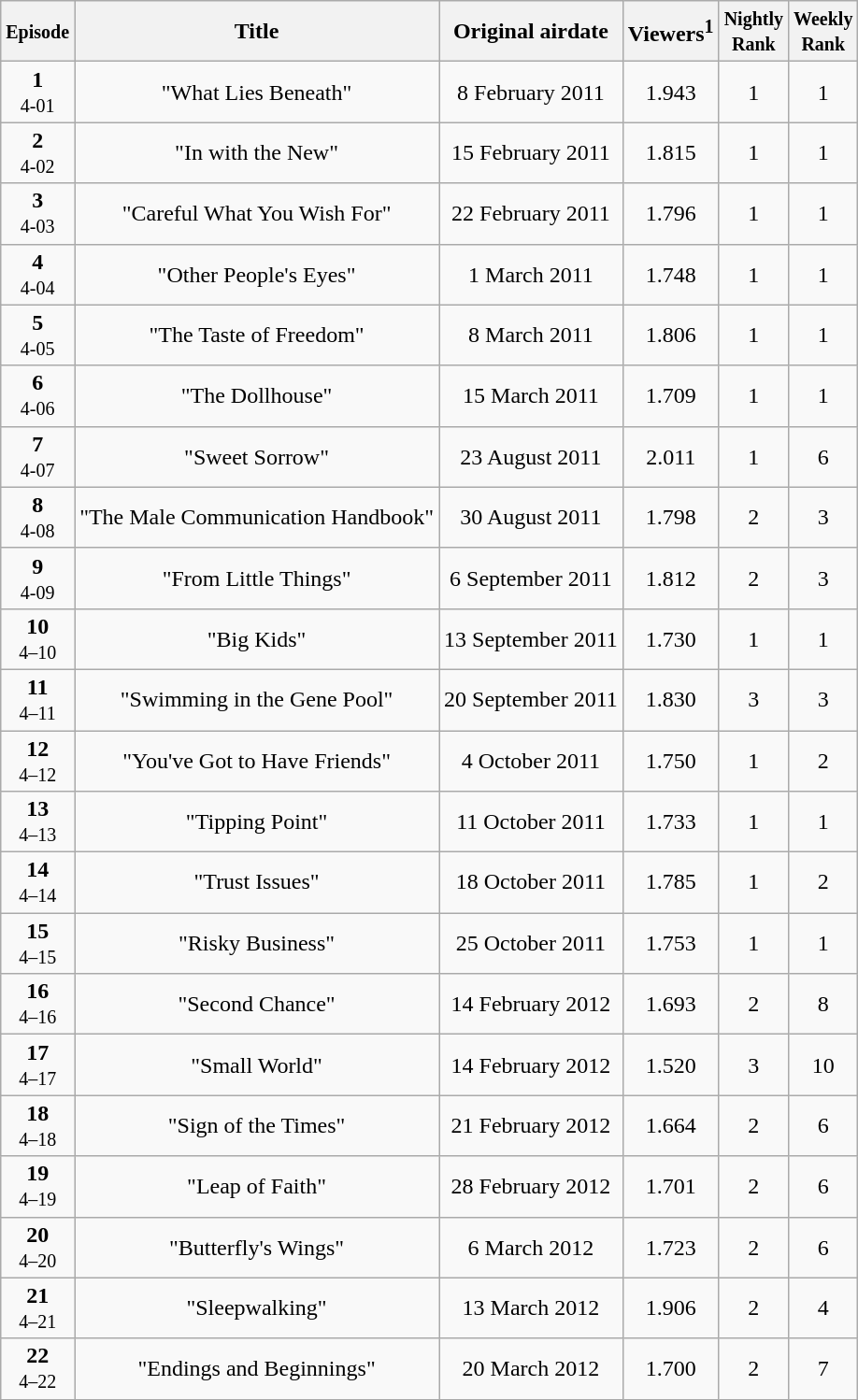<table class="wikitable sortable">
<tr align="center">
<th><strong><small>Episode</small></strong></th>
<th>Title</th>
<th>Original airdate</th>
<th>Viewers<sup>1</sup></th>
<th><strong><small>Nightly</small><br><small>Rank</small></strong></th>
<th><strong><small>Weekly</small><br><small>Rank</small></strong></th>
</tr>
<tr align="center">
<td><strong>1</strong><br><small>4-01</small></td>
<td>"What Lies Beneath"</td>
<td>8 February 2011</td>
<td>1.943</td>
<td>1</td>
<td>1</td>
</tr>
<tr align="center">
<td><strong>2</strong><br><small>4-02</small></td>
<td>"In with the New"</td>
<td>15 February 2011</td>
<td>1.815</td>
<td>1</td>
<td>1</td>
</tr>
<tr align="center">
<td><strong>3</strong><br><small>4-03</small></td>
<td>"Careful What You Wish For"</td>
<td>22 February 2011</td>
<td>1.796</td>
<td>1</td>
<td>1</td>
</tr>
<tr align="center">
<td><strong>4</strong><br><small>4-04</small></td>
<td>"Other People's Eyes"</td>
<td>1 March 2011</td>
<td>1.748</td>
<td>1</td>
<td>1</td>
</tr>
<tr align="center">
<td><strong>5</strong><br><small>4-05</small></td>
<td>"The Taste of Freedom"</td>
<td>8 March 2011</td>
<td>1.806</td>
<td>1</td>
<td>1</td>
</tr>
<tr align="center">
<td><strong>6</strong><br><small>4-06</small></td>
<td>"The Dollhouse"</td>
<td>15 March 2011</td>
<td>1.709</td>
<td>1</td>
<td>1</td>
</tr>
<tr align="center">
<td><strong>7</strong><br><small>4-07</small></td>
<td>"Sweet Sorrow"</td>
<td>23 August 2011</td>
<td>2.011</td>
<td>1</td>
<td>6</td>
</tr>
<tr align="center">
<td><strong>8</strong><br><small>4-08</small></td>
<td>"The Male Communication Handbook"</td>
<td>30 August 2011</td>
<td>1.798</td>
<td>2</td>
<td>3</td>
</tr>
<tr align="center">
<td><strong>9</strong><br><small>4-09</small></td>
<td>"From Little Things"</td>
<td>6 September 2011</td>
<td>1.812</td>
<td>2</td>
<td>3</td>
</tr>
<tr align="center">
<td><strong>10</strong><br><small>4–10</small></td>
<td>"Big Kids"</td>
<td>13 September 2011</td>
<td>1.730</td>
<td>1</td>
<td>1</td>
</tr>
<tr align="center">
<td><strong>11</strong><br><small>4–11</small></td>
<td>"Swimming in the Gene Pool"</td>
<td>20 September 2011</td>
<td>1.830</td>
<td>3</td>
<td>3</td>
</tr>
<tr align="center">
<td><strong>12</strong><br><small>4–12</small></td>
<td>"You've Got to Have Friends"</td>
<td>4 October 2011</td>
<td>1.750</td>
<td>1</td>
<td>2</td>
</tr>
<tr align="center">
<td><strong>13</strong><br><small>4–13</small></td>
<td>"Tipping Point"</td>
<td>11 October 2011</td>
<td>1.733</td>
<td>1</td>
<td>1</td>
</tr>
<tr align="center">
<td><strong>14</strong><br><small>4–14</small></td>
<td>"Trust Issues"</td>
<td>18 October 2011</td>
<td>1.785</td>
<td>1</td>
<td>2</td>
</tr>
<tr align="center">
<td><strong>15</strong><br><small>4–15</small></td>
<td>"Risky Business"</td>
<td>25 October 2011</td>
<td>1.753</td>
<td>1</td>
<td>1</td>
</tr>
<tr align="center">
<td><strong>16</strong><br><small>4–16</small></td>
<td>"Second Chance"</td>
<td>14 February 2012</td>
<td>1.693</td>
<td>2</td>
<td>8</td>
</tr>
<tr align="center">
<td><strong>17</strong><br><small>4–17</small></td>
<td>"Small World"</td>
<td>14 February 2012</td>
<td>1.520</td>
<td>3</td>
<td>10</td>
</tr>
<tr align="center">
<td><strong>18</strong><br><small>4–18</small></td>
<td>"Sign of the Times"</td>
<td>21 February 2012</td>
<td>1.664</td>
<td>2</td>
<td>6</td>
</tr>
<tr align="center">
<td><strong>19</strong><br><small>4–19</small></td>
<td>"Leap of Faith"</td>
<td>28 February 2012</td>
<td>1.701</td>
<td>2</td>
<td>6</td>
</tr>
<tr align="center">
<td><strong>20</strong><br><small>4–20</small></td>
<td>"Butterfly's Wings"</td>
<td>6 March 2012</td>
<td>1.723</td>
<td>2</td>
<td>6</td>
</tr>
<tr align="center">
<td><strong>21</strong><br><small>4–21</small></td>
<td>"Sleepwalking"</td>
<td>13 March 2012</td>
<td>1.906</td>
<td>2</td>
<td>4</td>
</tr>
<tr align="center">
<td><strong>22</strong><br><small>4–22</small></td>
<td>"Endings and Beginnings"</td>
<td>20 March 2012</td>
<td>1.700</td>
<td>2</td>
<td>7</td>
</tr>
</table>
